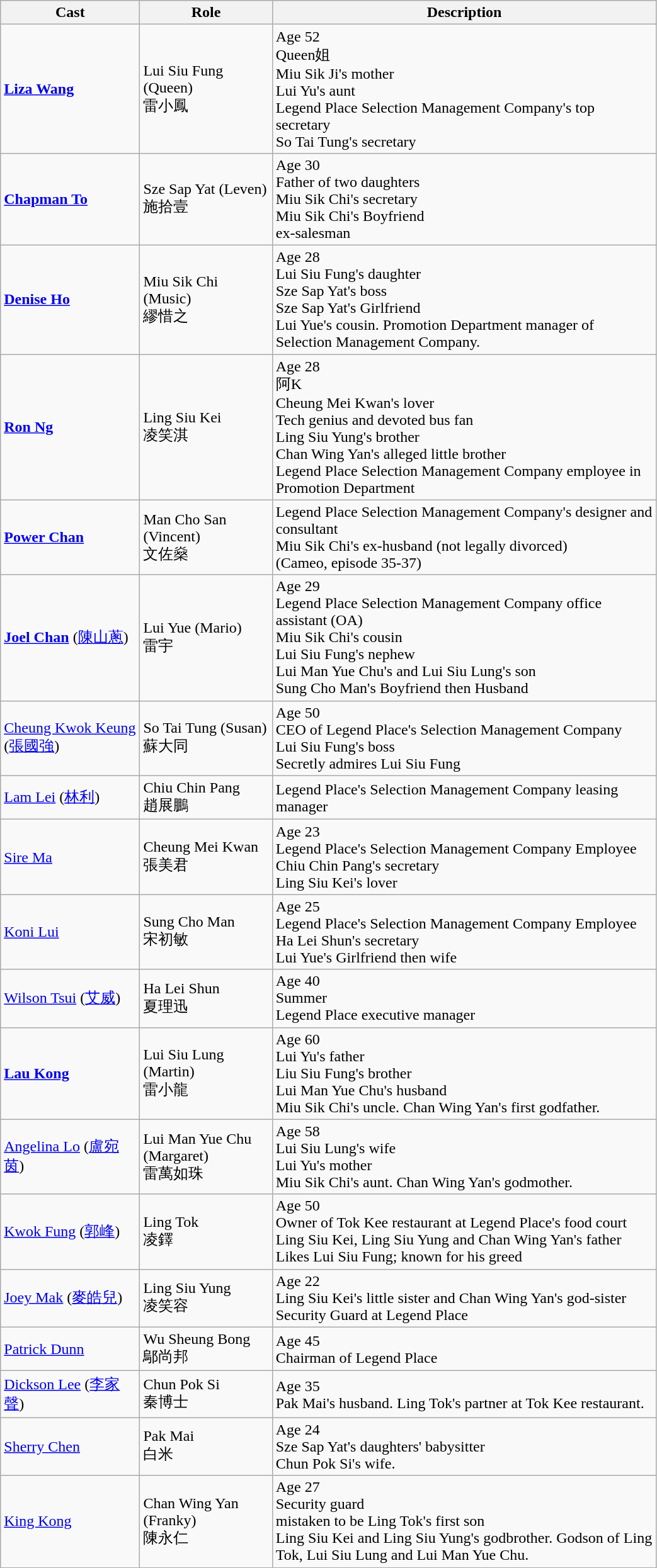<table class="wikitable" width="55%">
<tr>
<th>Cast</th>
<th>Role</th>
<th>Description</th>
</tr>
<tr>
<td><strong><a href='#'>Liza Wang</a></strong></td>
<td>Lui Siu Fung (Queen)<br> 雷小鳳</td>
<td>Age 52<br>Queen姐 <br> Miu Sik Ji's mother <br> Lui Yu's aunt <br> Legend Place Selection Management Company's top secretary <br> So Tai Tung's secretary</td>
</tr>
<tr>
<td><strong><a href='#'>Chapman To</a></strong></td>
<td>Sze Sap Yat (Leven)<br> 施拾壹</td>
<td>Age 30 <br> Father of two daughters <br> Miu Sik Chi's secretary <br> Miu Sik Chi's Boyfriend <br> ex-salesman</td>
</tr>
<tr>
<td><strong><a href='#'>Denise Ho</a></strong></td>
<td>Miu Sik Chi (Music)<br> 繆惜之</td>
<td>Age 28 <br> Lui Siu Fung's daughter <br> Sze Sap Yat's boss <br> Sze Sap Yat's Girlfriend  <br> Lui Yue's cousin. Promotion Department manager of Selection Management Company.</td>
</tr>
<tr>
<td><strong><a href='#'>Ron Ng</a></strong></td>
<td>Ling Siu Kei <br> 凌笑淇</td>
<td>Age 28<br>阿K <br> Cheung Mei Kwan's lover <br> Tech genius and devoted bus fan <br> Ling Siu Yung's brother <br> Chan Wing Yan's alleged little brother <br> Legend Place Selection Management Company employee in Promotion Department</td>
</tr>
<tr>
<td><strong><a href='#'>Power Chan</a></strong></td>
<td>Man Cho San (Vincent)<br>文佐燊</td>
<td>Legend Place Selection Management Company's designer and consultant<br>Miu Sik Chi's ex-husband (not legally divorced)<br>(Cameo, episode 35-37)</td>
</tr>
<tr>
<td><strong><a href='#'>Joel Chan</a></strong> (<a href='#'>陳山蔥</a>)</td>
<td>Lui Yue (Mario)<br> 雷宇</td>
<td>Age 29 <br> Legend Place Selection Management Company office assistant (OA) <br> Miu Sik Chi's cousin <br> Lui Siu Fung's nephew <br> Lui Man Yue Chu's and Lui Siu Lung's son <br> Sung Cho Man's Boyfriend then Husband</td>
</tr>
<tr>
<td><a href='#'>Cheung Kwok Keung</a> (<a href='#'>張國強</a>)</td>
<td>So Tai Tung (Susan)<br> 蘇大同</td>
<td>Age 50 <br> CEO of Legend Place's Selection Management Company <br> Lui Siu Fung's boss <br> Secretly admires Lui Siu Fung</td>
</tr>
<tr>
<td><a href='#'>Lam Lei</a> (<a href='#'>林利</a>)</td>
<td>Chiu Chin Pang <br> 趙展鵬</td>
<td>Legend Place's Selection Management Company leasing manager</td>
</tr>
<tr>
<td><a href='#'>Sire Ma</a></td>
<td>Cheung Mei Kwan <br> 張美君</td>
<td>Age 23<br>Legend Place's Selection Management Company Employee <br> Chiu Chin Pang's secretary <br> Ling Siu Kei's lover</td>
</tr>
<tr>
<td><a href='#'>Koni Lui</a></td>
<td>Sung Cho Man <br> 宋初敏</td>
<td>Age 25<br>Legend Place's Selection Management Company Employee <br> Ha Lei Shun's secretary <br> Lui Yue's Girlfriend then wife</td>
</tr>
<tr>
<td><a href='#'>Wilson Tsui</a> (<a href='#'>艾威</a>)</td>
<td>Ha Lei Shun <br> 夏理迅</td>
<td>Age 40<br>Summer <br> Legend Place executive manager</td>
</tr>
<tr>
<td><strong><a href='#'>Lau Kong</a></strong></td>
<td>Lui Siu Lung (Martin)<br> 雷小龍</td>
<td>Age 60 <br> Lui Yu's father <br> Liu Siu Fung's brother <br> Lui Man Yue Chu's husband <br> Miu Sik Chi's uncle. Chan Wing Yan's first godfather.</td>
</tr>
<tr>
<td><a href='#'>Angelina Lo</a> (<a href='#'>盧宛茵</a>)</td>
<td>Lui Man Yue Chu (Margaret)<br> 雷萬如珠</td>
<td>Age 58 <br> Lui Siu Lung's wife <br> Lui Yu's mother <br> Miu Sik Chi's aunt. Chan Wing Yan's godmother.</td>
</tr>
<tr>
<td><a href='#'>Kwok Fung</a> (<a href='#'>郭峰</a>)</td>
<td>Ling Tok <br> 凌鐸</td>
<td>Age 50<br>Owner of Tok Kee restaurant at Legend Place's food court <br> Ling Siu Kei, Ling Siu Yung and Chan Wing Yan's father <br> Likes Lui Siu Fung; known for his greed</td>
</tr>
<tr>
<td><a href='#'>Joey Mak</a> (<a href='#'>麥皓兒</a>)</td>
<td>Ling Siu Yung <br> 凌笑容</td>
<td>Age 22<br>Ling Siu Kei's little sister and Chan Wing Yan's god-sister <br> Security Guard at Legend Place</td>
</tr>
<tr>
<td><a href='#'>Patrick Dunn</a></td>
<td>Wu Sheung Bong <br> 鄔尚邦</td>
<td>Age 45<br>Chairman of Legend Place</td>
</tr>
<tr>
<td><a href='#'>Dickson Lee</a> (<a href='#'>李家聲</a>)</td>
<td>Chun Pok Si <br> 秦博士</td>
<td>Age 35 <br> Pak Mai's husband. Ling Tok's partner at Tok Kee restaurant.</td>
</tr>
<tr>
<td><a href='#'>Sherry Chen</a></td>
<td>Pak Mai <br> 白米</td>
<td>Age 24 <br> Sze Sap Yat's daughters' babysitter <br> Chun Pok Si's wife.</td>
</tr>
<tr>
<td><a href='#'>King Kong</a></td>
<td>Chan Wing Yan (Franky)<br> 陳永仁</td>
<td>Age 27<br>Security guard <br> mistaken to be Ling Tok's first son <br> Ling Siu Kei and Ling Siu Yung's godbrother. Godson of Ling Tok, Lui Siu Lung and Lui Man Yue Chu.</td>
</tr>
</table>
